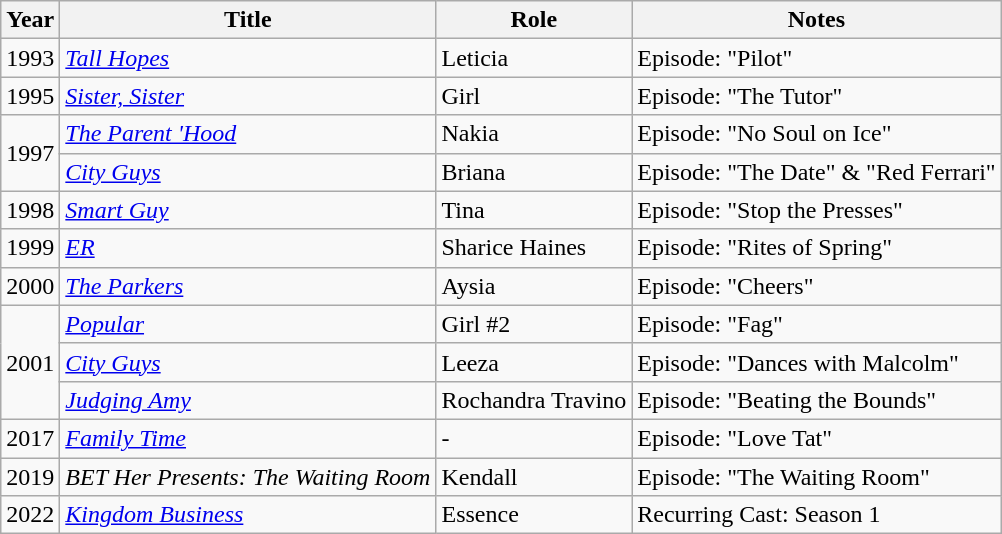<table class="wikitable sortable">
<tr>
<th>Year</th>
<th>Title</th>
<th>Role</th>
<th>Notes</th>
</tr>
<tr>
<td>1993</td>
<td><em><a href='#'>Tall Hopes</a></em></td>
<td>Leticia</td>
<td>Episode: "Pilot"</td>
</tr>
<tr>
<td>1995</td>
<td><em><a href='#'>Sister, Sister</a></em></td>
<td>Girl</td>
<td>Episode: "The Tutor" </td>
</tr>
<tr>
<td rowspan="2">1997</td>
<td><em><a href='#'>The Parent 'Hood</a></em></td>
<td>Nakia</td>
<td>Episode: "No Soul on Ice"</td>
</tr>
<tr>
<td><em><a href='#'>City Guys</a></em></td>
<td>Briana</td>
<td>Episode: "The Date" & "Red Ferrari" </td>
</tr>
<tr>
<td>1998</td>
<td><em><a href='#'>Smart Guy</a></em></td>
<td>Tina</td>
<td>Episode: "Stop the Presses" </td>
</tr>
<tr>
<td>1999</td>
<td><em><a href='#'>ER</a></em></td>
<td>Sharice Haines</td>
<td>Episode: "Rites of Spring"</td>
</tr>
<tr>
<td>2000</td>
<td><em><a href='#'>The Parkers</a></em></td>
<td>Aysia</td>
<td>Episode: "Cheers" </td>
</tr>
<tr>
<td rowspan="3">2001</td>
<td><em><a href='#'>Popular</a></em></td>
<td>Girl #2</td>
<td>Episode: "Fag" </td>
</tr>
<tr>
<td><em><a href='#'>City Guys</a></em></td>
<td>Leeza</td>
<td>Episode: "Dances with Malcolm"</td>
</tr>
<tr>
<td><em><a href='#'>Judging Amy</a></em></td>
<td>Rochandra Travino</td>
<td>Episode: "Beating the Bounds" </td>
</tr>
<tr>
<td>2017</td>
<td><em><a href='#'>Family Time</a></em></td>
<td>-</td>
<td>Episode: "Love Tat"</td>
</tr>
<tr>
<td>2019</td>
<td><em>BET Her Presents: The Waiting Room</em></td>
<td>Kendall</td>
<td>Episode: "The Waiting Room"</td>
</tr>
<tr>
<td>2022</td>
<td><em><a href='#'>Kingdom Business</a></em></td>
<td>Essence</td>
<td>Recurring Cast: Season 1</td>
</tr>
</table>
